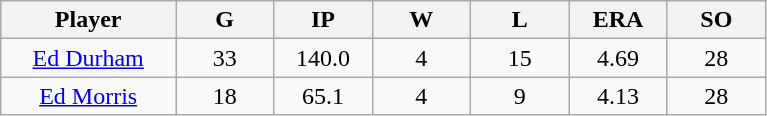<table class="wikitable sortable">
<tr>
<th bgcolor="#DDDDFF" width="16%">Player</th>
<th bgcolor="#DDDDFF" width="9%">G</th>
<th bgcolor="#DDDDFF" width="9%">IP</th>
<th bgcolor="#DDDDFF" width="9%">W</th>
<th bgcolor="#DDDDFF" width="9%">L</th>
<th bgcolor="#DDDDFF" width="9%">ERA</th>
<th bgcolor="#DDDDFF" width="9%">SO</th>
</tr>
<tr align="center">
<td><a href='#'>Ed Durham</a></td>
<td>33</td>
<td>140.0</td>
<td>4</td>
<td>15</td>
<td>4.69</td>
<td>28</td>
</tr>
<tr align=center>
<td><a href='#'>Ed Morris</a></td>
<td>18</td>
<td>65.1</td>
<td>4</td>
<td>9</td>
<td>4.13</td>
<td>28</td>
</tr>
</table>
